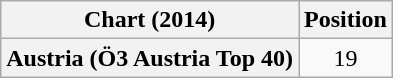<table class="wikitable plainrowheaders">
<tr>
<th>Chart (2014)</th>
<th>Position</th>
</tr>
<tr>
<th scope="row">Austria (Ö3 Austria Top 40)</th>
<td style="text-align:center;">19</td>
</tr>
</table>
